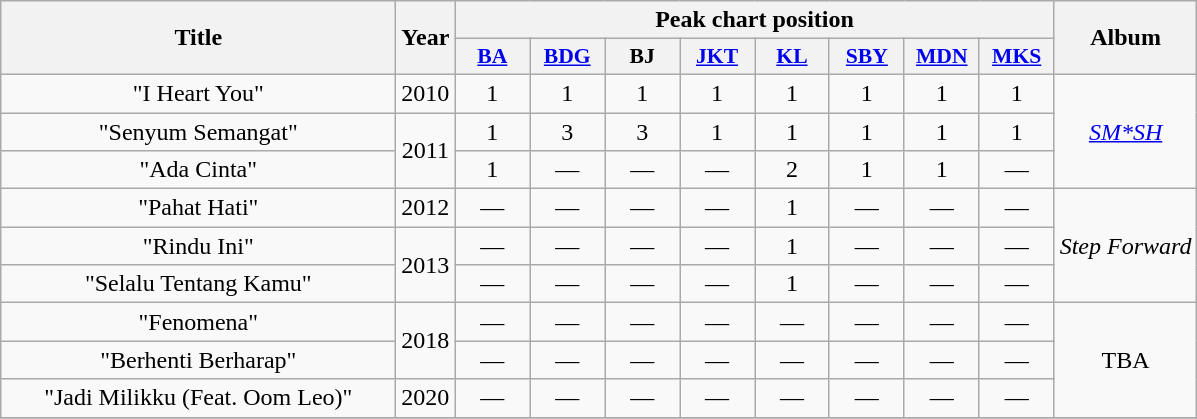<table class="wikitable plainrowheaders" style="text-align:center;">
<tr>
<th scope="col" rowspan="2" style="width:16em;">Title</th>
<th scope="col" rowspan="2">Year</th>
<th scope="col" colspan="8">Peak chart position</th>
<th scope="col" rowspan="2">Album</th>
</tr>
<tr>
<th scope="col" style="width:3em;font-size:90%;"><a href='#'>BA</a><br></th>
<th scope="col" style="width:3em;font-size:90%;"><a href='#'>BDG</a><br></th>
<th scope="col" style="width:3em;font-size:90%;">BJ<br></th>
<th scope="col" style="width:3em;font-size:90%;"><a href='#'>JKT</a><br></th>
<th scope="col" style="width:3em;font-size:90%;"><a href='#'>KL</a></th>
<th scope="col" style="width:3em;font-size:90%;"><a href='#'>SBY</a><br></th>
<th scope="col" style="width:3em;font-size:90%;"><a href='#'>MDN</a><br></th>
<th scope="col" style="width:3em;font-size:90%;"><a href='#'>MKS</a><br></th>
</tr>
<tr>
<td>"I Heart You"</td>
<td>2010</td>
<td>1</td>
<td>1</td>
<td>1</td>
<td>1</td>
<td>1</td>
<td>1</td>
<td>1</td>
<td>1</td>
<td rowspan="3"><em><a href='#'>SM*SH</a></em></td>
</tr>
<tr>
<td>"Senyum Semangat"</td>
<td rowspan="2">2011</td>
<td>1</td>
<td>3</td>
<td>3</td>
<td>1</td>
<td>1</td>
<td>1</td>
<td>1</td>
<td>1</td>
</tr>
<tr>
<td>"Ada Cinta"</td>
<td>1</td>
<td>—</td>
<td>—</td>
<td>—</td>
<td>2</td>
<td>1</td>
<td>1</td>
<td>—</td>
</tr>
<tr>
<td>"Pahat Hati"</td>
<td>2012</td>
<td>—</td>
<td>—</td>
<td>—</td>
<td>—</td>
<td>1</td>
<td>—</td>
<td>—</td>
<td>—</td>
<td rowspan="3"><em>Step Forward</em></td>
</tr>
<tr>
<td>"Rindu Ini"</td>
<td rowspan="2">2013</td>
<td>—</td>
<td>—</td>
<td>—</td>
<td>—</td>
<td>1</td>
<td>—</td>
<td>—</td>
<td>—</td>
</tr>
<tr>
<td>"Selalu Tentang Kamu"</td>
<td>—</td>
<td>—</td>
<td>—</td>
<td>—</td>
<td>1</td>
<td>—</td>
<td>—</td>
<td>—</td>
</tr>
<tr>
<td>"Fenomena"</td>
<td rowspan="2">2018</td>
<td>—</td>
<td>—</td>
<td>—</td>
<td>—</td>
<td>—</td>
<td>—</td>
<td>—</td>
<td>—</td>
<td rowspan="3">TBA</td>
</tr>
<tr>
<td>"Berhenti Berharap"</td>
<td>—</td>
<td>—</td>
<td>—</td>
<td>—</td>
<td>—</td>
<td>—</td>
<td>—</td>
<td>—</td>
</tr>
<tr>
<td>"Jadi Milikku (Feat. Oom Leo)"</td>
<td>2020</td>
<td>—</td>
<td>—</td>
<td>—</td>
<td>—</td>
<td>—</td>
<td>—</td>
<td>—</td>
<td>—</td>
</tr>
<tr>
</tr>
</table>
